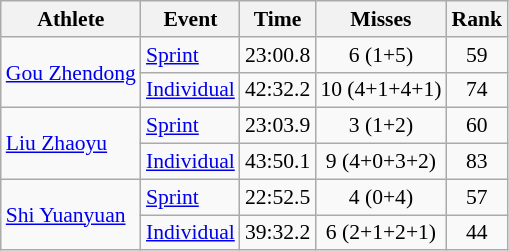<table class="wikitable" style="font-size:90%">
<tr>
<th>Athlete</th>
<th>Event</th>
<th>Time</th>
<th>Misses</th>
<th>Rank</th>
</tr>
<tr align=center>
<td align=left rowspan=2><a href='#'>Gou Zhendong</a><br></td>
<td align=left><a href='#'>Sprint</a></td>
<td>23:00.8</td>
<td>6 (1+5)</td>
<td>59</td>
</tr>
<tr align=center>
<td align=left><a href='#'>Individual</a></td>
<td>42:32.2</td>
<td>10 (4+1+4+1)</td>
<td>74</td>
</tr>
<tr align=center>
<td align=left rowspan=2><a href='#'>Liu Zhaoyu</a></td>
<td align=left><a href='#'>Sprint</a></td>
<td>23:03.9</td>
<td>3 (1+2)</td>
<td>60</td>
</tr>
<tr align=center>
<td align=left><a href='#'>Individual</a></td>
<td>43:50.1</td>
<td>9 (4+0+3+2)</td>
<td>83</td>
</tr>
<tr align=center>
<td align=left rowspan=2><a href='#'>Shi Yuanyuan</a></td>
<td align=left><a href='#'>Sprint</a></td>
<td>22:52.5</td>
<td>4 (0+4)</td>
<td>57</td>
</tr>
<tr align=center>
<td align=left><a href='#'>Individual</a></td>
<td>39:32.2</td>
<td>6 (2+1+2+1)</td>
<td>44</td>
</tr>
</table>
